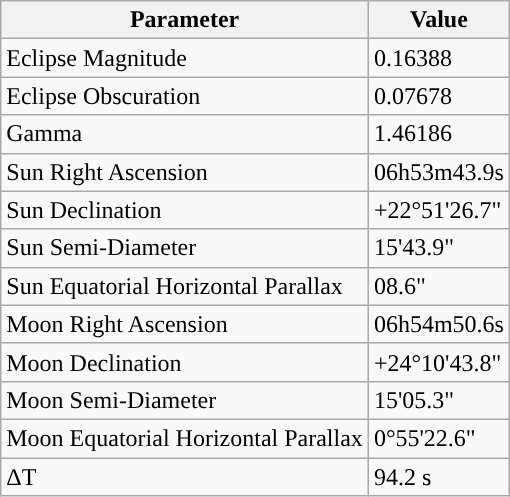<table class="wikitable">
<tr>
<th>Parameter</th>
<th>Value</th>
</tr>
<tr>
<td>Eclipse Magnitude</td>
<td>0.16388</td>
</tr>
<tr>
<td>Eclipse Obscuration</td>
<td>0.07678</td>
</tr>
<tr>
<td>Gamma</td>
<td>1.46186</td>
</tr>
<tr>
<td>Sun Right Ascension</td>
<td>06h53m43.9s</td>
</tr>
<tr>
<td>Sun Declination</td>
<td>+22°51'26.7"</td>
</tr>
<tr>
<td>Sun Semi-Diameter</td>
<td>15'43.9"</td>
</tr>
<tr>
<td>Sun Equatorial Horizontal Parallax</td>
<td>08.6"</td>
</tr>
<tr>
<td>Moon Right Ascension</td>
<td>06h54m50.6s</td>
</tr>
<tr>
<td>Moon Declination</td>
<td>+24°10'43.8"</td>
</tr>
<tr>
<td>Moon Semi-Diameter</td>
<td>15'05.3"</td>
</tr>
<tr>
<td>Moon Equatorial Horizontal Parallax</td>
<td>0°55'22.6"</td>
</tr>
<tr>
<td>ΔT</td>
<td>94.2 s</td>
</tr>
</table>
